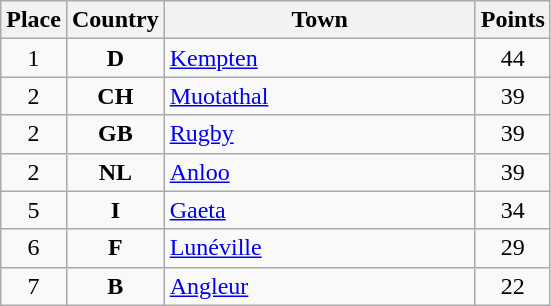<table class="wikitable">
<tr>
<th width="25">Place</th>
<th width="25">Country</th>
<th width="200">Town</th>
<th width="25">Points</th>
</tr>
<tr>
<td align="center">1</td>
<td align="center"><strong>D</strong></td>
<td align="left"><a href='#'>Kempten</a></td>
<td align="center">44</td>
</tr>
<tr>
<td align="center">2</td>
<td align="center"><strong>CH</strong></td>
<td align="left"><a href='#'>Muotathal</a></td>
<td align="center">39</td>
</tr>
<tr>
<td align="center">2</td>
<td align="center"><strong>GB</strong></td>
<td align="left"><a href='#'>Rugby</a></td>
<td align="center">39</td>
</tr>
<tr>
<td align="center">2</td>
<td align="center"><strong>NL</strong></td>
<td align="left"><a href='#'>Anloo</a></td>
<td align="center">39</td>
</tr>
<tr>
<td align="center">5</td>
<td align="center"><strong>I</strong></td>
<td align="left"><a href='#'>Gaeta</a></td>
<td align="center">34</td>
</tr>
<tr>
<td align="center">6</td>
<td align="center"><strong>F</strong></td>
<td align="left"><a href='#'>Lunéville</a></td>
<td align="center">29</td>
</tr>
<tr>
<td align="center">7</td>
<td align="center"><strong>B</strong></td>
<td align="left"><a href='#'>Angleur</a></td>
<td align="center">22</td>
</tr>
</table>
